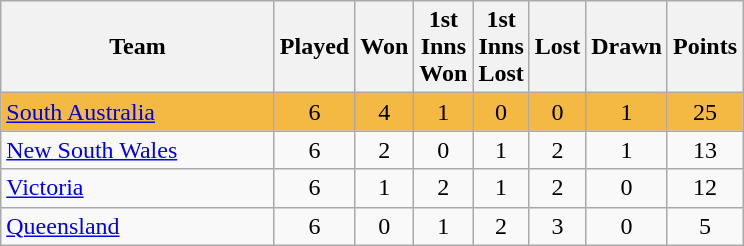<table class="wikitable" style="text-align:center;">
<tr>
<th width=175>Team</th>
<th style="width:30px;" abbr="Played">Played</th>
<th style="width:30px;" abbr="Won">Won</th>
<th style="width:30px;" abbr="1stWon">1st Inns Won</th>
<th style="width:30px;" abbr="1stLost">1st Inns Lost</th>
<th style="width:30px;" abbr="Lost">Lost</th>
<th style="width:30px;" abbr="Drawn">Drawn</th>
<th style="width:30px;" abbr="Points">Points</th>
</tr>
<tr style="background:#f4b942;">
<td style="text-align:left;"><a href='#'>South Australia</a></td>
<td>6</td>
<td>4</td>
<td>1</td>
<td>0</td>
<td>0</td>
<td>1</td>
<td>25</td>
</tr>
<tr>
<td style="text-align:left;"><a href='#'>New South Wales</a></td>
<td>6</td>
<td>2</td>
<td>0</td>
<td>1</td>
<td>2</td>
<td>1</td>
<td>13</td>
</tr>
<tr>
<td style="text-align:left;"><a href='#'>Victoria</a></td>
<td>6</td>
<td>1</td>
<td>2</td>
<td>1</td>
<td>2</td>
<td>0</td>
<td>12</td>
</tr>
<tr>
<td style="text-align:left;"><a href='#'>Queensland</a></td>
<td>6</td>
<td>0</td>
<td>1</td>
<td>2</td>
<td>3</td>
<td>0</td>
<td>5</td>
</tr>
</table>
